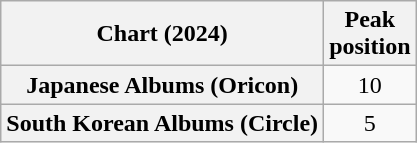<table class="wikitable plainrowheaders" style="text-align:center">
<tr>
<th scope="col">Chart (2024)</th>
<th scope="col">Peak<br>position</th>
</tr>
<tr>
<th scope="row">Japanese Albums (Oricon)</th>
<td>10</td>
</tr>
<tr>
<th scope="row">South Korean Albums (Circle)</th>
<td>5</td>
</tr>
</table>
